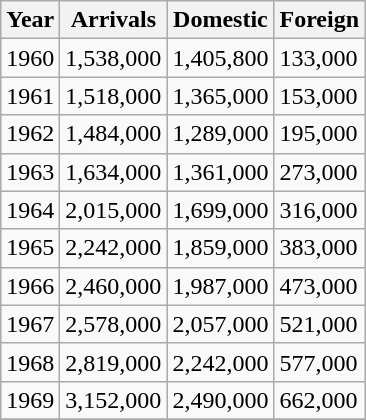<table class="wikitable" style="display: inline-table;">
<tr>
<th>Year</th>
<th>Arrivals</th>
<th>Domestic</th>
<th>Foreign</th>
</tr>
<tr ->
<td>1960</td>
<td>1,538,000</td>
<td>1,405,800</td>
<td>133,000</td>
</tr>
<tr ->
<td>1961</td>
<td>1,518,000</td>
<td>1,365,000</td>
<td>153,000</td>
</tr>
<tr ->
<td>1962</td>
<td>1,484,000</td>
<td>1,289,000</td>
<td>195,000</td>
</tr>
<tr ->
<td>1963</td>
<td>1,634,000</td>
<td>1,361,000</td>
<td>273,000</td>
</tr>
<tr ->
<td>1964</td>
<td>2,015,000</td>
<td>1,699,000</td>
<td>316,000</td>
</tr>
<tr ->
<td>1965</td>
<td>2,242,000</td>
<td>1,859,000</td>
<td>383,000</td>
</tr>
<tr ->
<td>1966</td>
<td>2,460,000</td>
<td>1,987,000</td>
<td>473,000</td>
</tr>
<tr ->
<td>1967</td>
<td>2,578,000</td>
<td>2,057,000</td>
<td>521,000</td>
</tr>
<tr ->
<td>1968</td>
<td>2,819,000</td>
<td>2,242,000</td>
<td>577,000</td>
</tr>
<tr ->
<td>1969</td>
<td>3,152,000</td>
<td>2,490,000</td>
<td>662,000</td>
</tr>
<tr ->
</tr>
</table>
